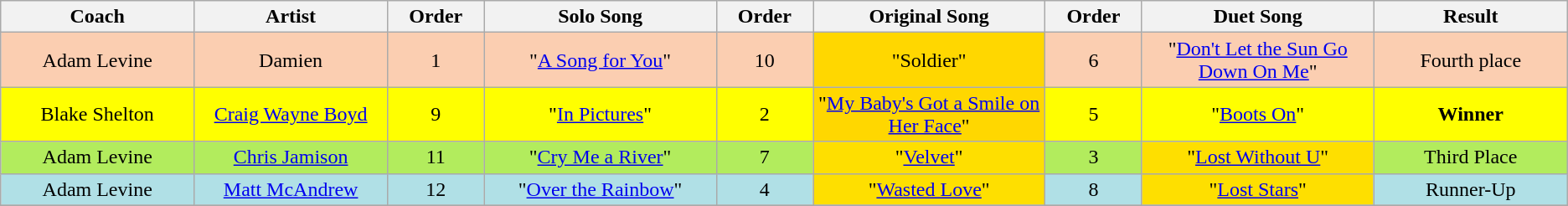<table class="wikitable" style="text-align:center; width:100%%;">
<tr>
<th scope="col" width="10%">Coach</th>
<th scope="col" width="10%">Artist</th>
<th scope="col" width="05%">Order</th>
<th scope="col" width="12%">Solo Song</th>
<th scope="col" width="05%">Order</th>
<th scope="col" width="12%">Original Song</th>
<th scope="col" width="05%">Order</th>
<th scope="col" width="12%">Duet Song</th>
<th scope="col" width="10%">Result</th>
</tr>
<tr>
<td style="background:#FBCEB1;">Adam Levine</td>
<td style="background:#FBCEB1;">Damien</td>
<td scope="row" style="background:#FBCEB1;">1</td>
<td style="background:#FBCEB1;">"<a href='#'>A Song for You</a>"</td>
<td scope="row" style="background:#FBCEB1;">10</td>
<td style="background:gold;">"Soldier"</td>
<td scope="row" style="background:#FBCEB1;">6</td>
<td style="background:#FBCEB1;">"<a href='#'>Don't Let the Sun Go Down On Me</a>"</td>
<td style="background:#FBCEB1;">Fourth place</td>
</tr>
<tr>
<td style="background:yellow;">Blake Shelton</td>
<td style="background:yellow;"><a href='#'>Craig Wayne Boyd</a></td>
<td scope="row" style="background:yellow;">9</td>
<td style="background:yellow;">"<a href='#'>In Pictures</a>"</td>
<td scope="row" style="background:yellow;">2</td>
<td style="background:gold;">"<a href='#'>My Baby's Got a Smile on Her Face</a>"</td>
<td scope="row" style="background:yellow;">5</td>
<td style="background:yellow;">"<a href='#'>Boots On</a>"</td>
<td style="background:yellow;"><strong>Winner</strong></td>
</tr>
<tr>
<td style="background:#B2EC5D;">Adam Levine</td>
<td style="background:#B2EC5D;"><a href='#'>Chris Jamison</a></td>
<td scope="row"  style="background:#B2EC5D;">11</td>
<td style="background:#B2EC5D;">"<a href='#'>Cry Me a River</a>"</td>
<td scope="row"  style="background:#B2EC5D;">7</td>
<td style="background:#fedf00;">"<a href='#'>Velvet</a>"</td>
<td scope="row"  style="background:#B2EC5D;">3</td>
<td style="background:#fedf00;">"<a href='#'>Lost Without U</a>"</td>
<td style="background:#B2EC5D;">Third Place</td>
</tr>
<tr>
<td style="background:#B0E0E6;">Adam Levine</td>
<td style="background:#B0E0E6;"><a href='#'>Matt McAndrew</a></td>
<td scope="row" style="background:#B0E0E6;">12</td>
<td style="background:#B0E0E6;">"<a href='#'>Over the Rainbow</a>"</td>
<td scope="row" style="background:#B0E0E6;">4</td>
<td style="background:#fedf00;">"<a href='#'>Wasted Love</a>"</td>
<td scope="row" style="background:#B0E0E6;">8</td>
<td style="background:#fedf00;">"<a href='#'>Lost Stars</a>"</td>
<td style="background:#B0E0E6;">Runner-Up</td>
</tr>
<tr>
</tr>
</table>
